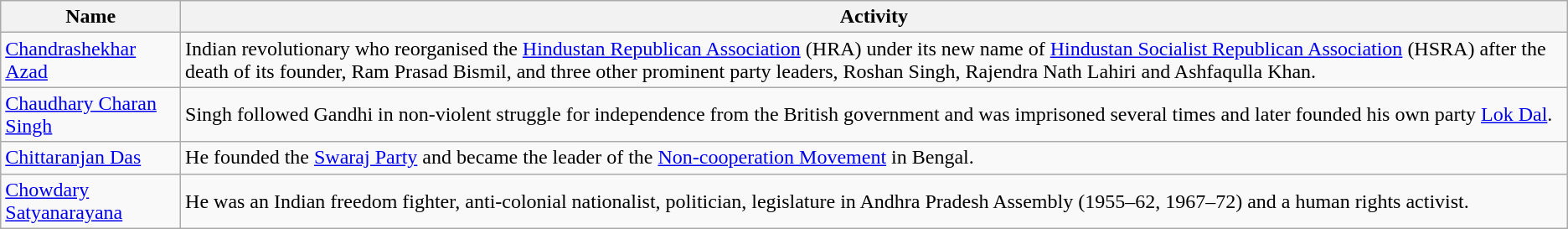<table class="wikitable">
<tr>
<th>Name</th>
<th>Activity</th>
</tr>
<tr>
<td><a href='#'>Chandrashekhar Azad </a></td>
<td>Indian revolutionary who reorganised the <a href='#'>Hindustan Republican Association</a> (HRA) under its new name of <a href='#'>Hindustan Socialist Republican Association</a> (HSRA) after the death of its founder, Ram Prasad Bismil, and three other prominent party leaders, Roshan Singh, Rajendra Nath Lahiri and Ashfaqulla Khan.</td>
</tr>
<tr>
<td><a href='#'>Chaudhary Charan Singh</a></td>
<td>Singh followed Gandhi in non-violent struggle for independence from the British government and was imprisoned several times and later founded his own party <a href='#'>Lok Dal</a>.</td>
</tr>
<tr>
<td><a href='#'>Chittaranjan Das</a></td>
<td>He founded the <a href='#'>Swaraj Party</a> and became the leader of the <a href='#'>Non-cooperation Movement</a> in Bengal.</td>
</tr>
<tr>
<td><a href='#'>Chowdary Satyanarayana</a></td>
<td>He was an Indian freedom fighter, anti-colonial nationalist, politician, legislature in Andhra Pradesh Assembly (1955–62, 1967–72) and a human rights activist.</td>
</tr>
</table>
